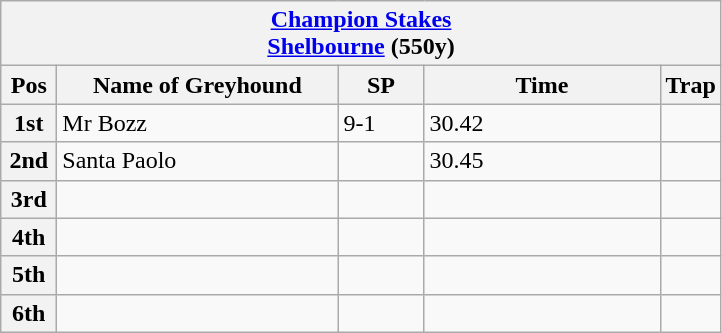<table class="wikitable">
<tr>
<th colspan="6"><a href='#'>Champion Stakes</a><br> <a href='#'>Shelbourne</a> (550y)</th>
</tr>
<tr>
<th width=30>Pos</th>
<th width=180>Name of Greyhound</th>
<th width=50>SP</th>
<th width=150>Time</th>
<th width=30>Trap</th>
</tr>
<tr>
<th>1st</th>
<td>Mr Bozz </td>
<td>9-1</td>
<td>30.42</td>
<td></td>
</tr>
<tr>
<th>2nd</th>
<td>Santa Paolo</td>
<td></td>
<td>30.45</td>
<td></td>
</tr>
<tr>
<th>3rd</th>
<td></td>
<td></td>
<td></td>
<td></td>
</tr>
<tr>
<th>4th</th>
<td></td>
<td></td>
<td></td>
<td></td>
</tr>
<tr>
<th>5th</th>
<td></td>
<td></td>
<td></td>
<td></td>
</tr>
<tr>
<th>6th</th>
<td></td>
<td></td>
<td></td>
<td></td>
</tr>
</table>
